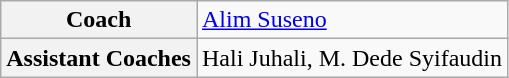<table class="wikitable">
<tr>
<th>Coach</th>
<td> <a href='#'>Alim Suseno</a></td>
</tr>
<tr>
<th>Assistant Coaches</th>
<td> Hali Juhali, M. Dede Syifaudin</td>
</tr>
</table>
